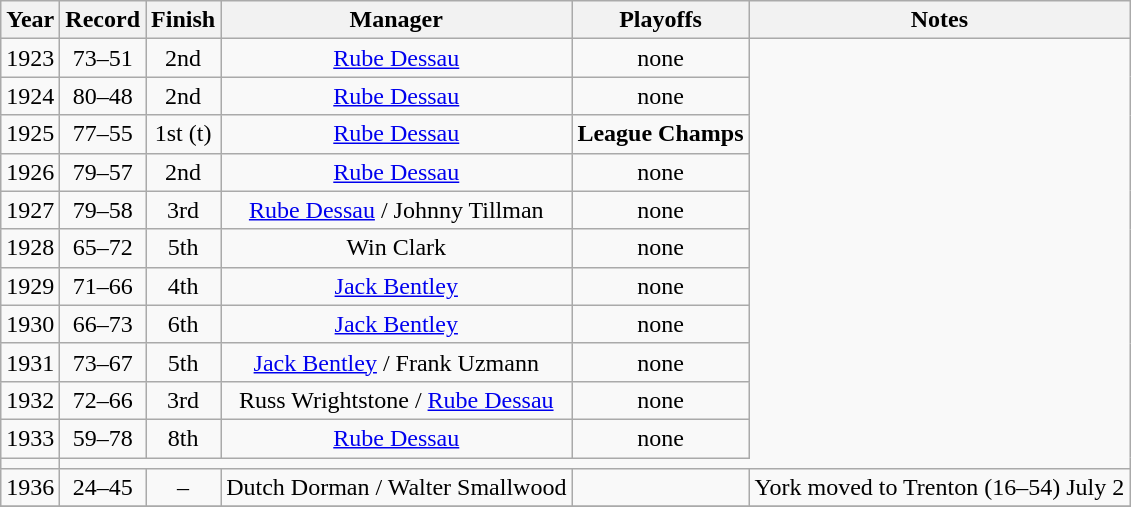<table class="wikitable" style="text-align:center">
<tr>
<th>Year</th>
<th>Record</th>
<th>Finish</th>
<th>Manager</th>
<th>Playoffs</th>
<th>Notes</th>
</tr>
<tr>
<td>1923</td>
<td>73–51</td>
<td>2nd</td>
<td><a href='#'>Rube Dessau</a></td>
<td>none</td>
</tr>
<tr>
<td>1924</td>
<td>80–48</td>
<td>2nd</td>
<td><a href='#'>Rube Dessau</a></td>
<td>none</td>
</tr>
<tr>
<td>1925</td>
<td>77–55</td>
<td>1st (t)</td>
<td><a href='#'>Rube Dessau</a></td>
<td><strong>League Champs</strong></td>
</tr>
<tr>
<td>1926</td>
<td>79–57</td>
<td>2nd</td>
<td><a href='#'>Rube Dessau</a></td>
<td>none</td>
</tr>
<tr>
<td>1927</td>
<td>79–58</td>
<td>3rd</td>
<td><a href='#'>Rube Dessau</a> / Johnny Tillman</td>
<td>none</td>
</tr>
<tr>
<td>1928</td>
<td>65–72</td>
<td>5th</td>
<td>Win Clark</td>
<td>none</td>
</tr>
<tr>
<td>1929</td>
<td>71–66</td>
<td>4th</td>
<td><a href='#'>Jack Bentley</a></td>
<td>none</td>
</tr>
<tr>
<td>1930</td>
<td>66–73</td>
<td>6th</td>
<td><a href='#'>Jack Bentley</a></td>
<td>none</td>
</tr>
<tr>
<td>1931</td>
<td>73–67</td>
<td>5th</td>
<td><a href='#'>Jack Bentley</a> / Frank Uzmann</td>
<td>none</td>
</tr>
<tr>
<td>1932</td>
<td>72–66</td>
<td>3rd</td>
<td>Russ Wrightstone / <a href='#'>Rube Dessau</a></td>
<td>none</td>
</tr>
<tr>
<td>1933</td>
<td>59–78</td>
<td>8th</td>
<td><a href='#'>Rube Dessau</a></td>
<td>none</td>
</tr>
<tr>
<td></td>
</tr>
<tr>
<td>1936</td>
<td>24–45</td>
<td>–</td>
<td>Dutch Dorman / Walter Smallwood</td>
<td></td>
<td>York moved to Trenton (16–54) July 2</td>
</tr>
<tr>
</tr>
</table>
